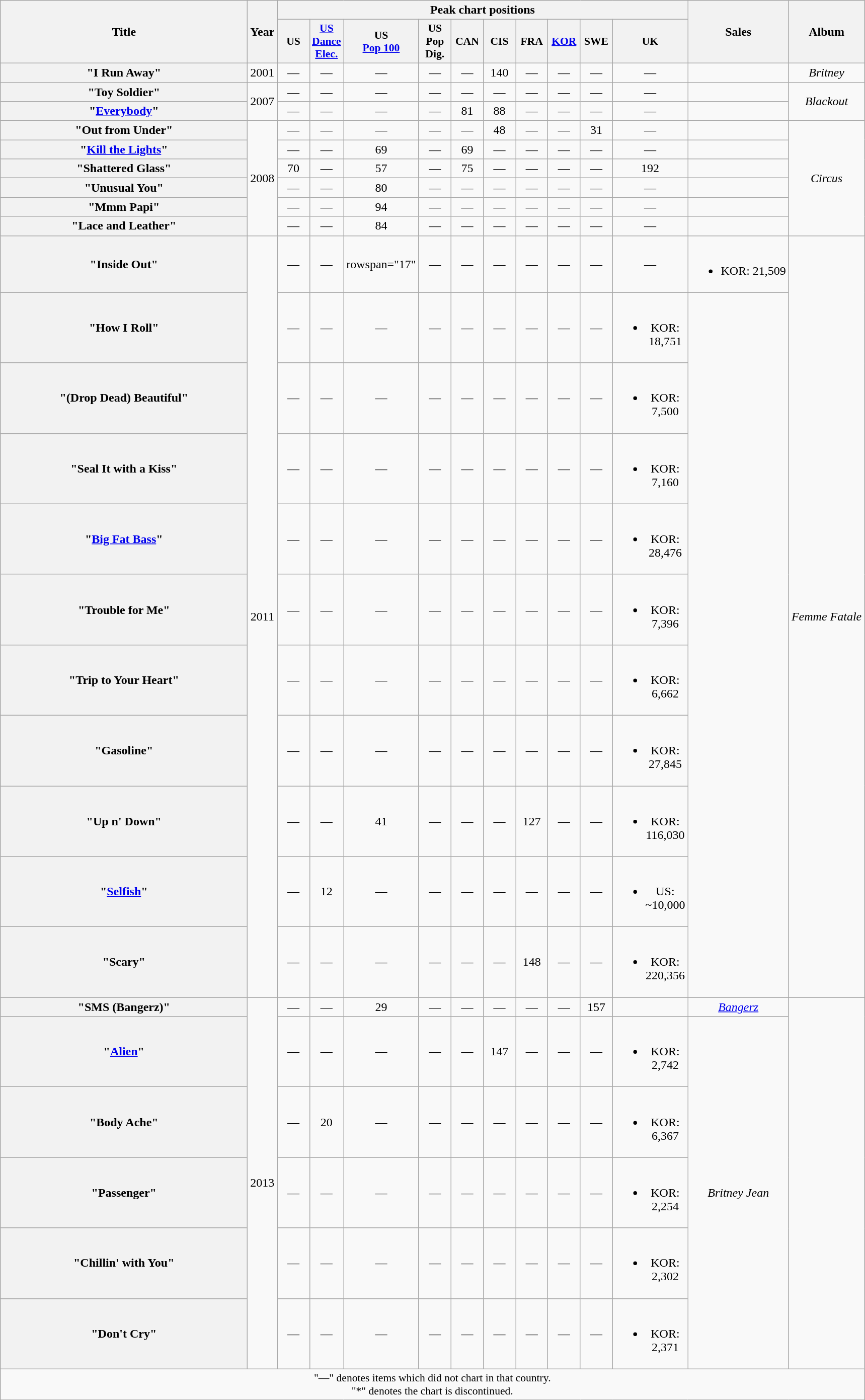<table class="wikitable plainrowheaders" style="text-align:center;">
<tr>
<th scope="col" rowspan="2" style="width:20em;">Title</th>
<th scope="col" rowspan="2">Year</th>
<th scope="col" colspan="10">Peak chart positions</th>
<th rowspan="2">Sales</th>
<th scope="col" rowspan="2">Album</th>
</tr>
<tr>
<th scope="col" style="width:2.5em;font-size:90%;">US<br></th>
<th scope="col" style="width:2.5em;font-size:90%;"><a href='#'>US<br>Dance Elec.</a><br></th>
<th scope="col" style="width:2.5em;font-size:90%;">US<br><a href='#'>Pop 100</a><br></th>
<th scope="col" style="width:2.5em;font-size:90%;">US<br>Pop Dig.<br></th>
<th scope="col" style="width:2.5em;font-size:90%;">CAN<br></th>
<th scope="col" style="width:2.5em;font-size:90%;">CIS<br></th>
<th scope="col" style="width:2.5em;font-size:90%;">FRA<br></th>
<th scope="col" style="width:2.5em;font-size:90%;"><a href='#'>KOR</a><br></th>
<th scope="col" style="width:2.5em;font-size:90%;">SWE<br></th>
<th scope="col" style="width:2.5em;font-size:90%;">UK<br></th>
</tr>
<tr>
<th scope="row">"I Run Away"</th>
<td>2001</td>
<td>—</td>
<td>—</td>
<td>—</td>
<td>—</td>
<td>—</td>
<td>140</td>
<td>—</td>
<td>—</td>
<td>—</td>
<td>—</td>
<td></td>
<td><em>Britney</em></td>
</tr>
<tr>
<th scope="row">"Toy Soldier"</th>
<td rowspan="2">2007</td>
<td>—</td>
<td>—</td>
<td>—</td>
<td>—</td>
<td>—</td>
<td>—</td>
<td>—</td>
<td>—</td>
<td>—</td>
<td>—</td>
<td></td>
<td rowspan="2"><em>Blackout</em></td>
</tr>
<tr>
<th scope="row">"<a href='#'>Everybody</a>"</th>
<td>—</td>
<td>—</td>
<td>—</td>
<td>—</td>
<td>81</td>
<td>88</td>
<td>—</td>
<td>—</td>
<td>—</td>
<td>—</td>
<td></td>
</tr>
<tr>
<th scope="row">"Out from Under"</th>
<td rowspan="6">2008</td>
<td>—</td>
<td>—</td>
<td>—</td>
<td>—</td>
<td>—</td>
<td>48</td>
<td>—</td>
<td>—</td>
<td>31</td>
<td>—</td>
<td></td>
<td rowspan="6"><em>Circus</em></td>
</tr>
<tr>
<th scope="row">"<a href='#'>Kill the Lights</a>"</th>
<td>—</td>
<td>—</td>
<td>69</td>
<td>—</td>
<td>69</td>
<td>—</td>
<td>—</td>
<td>—</td>
<td>—</td>
<td>—</td>
<td></td>
</tr>
<tr>
<th scope="row">"Shattered Glass"</th>
<td>70</td>
<td>—</td>
<td>57</td>
<td>—</td>
<td>75</td>
<td>—</td>
<td>—</td>
<td>—</td>
<td>—</td>
<td>192</td>
<td></td>
</tr>
<tr>
<th scope="row">"Unusual You"</th>
<td>—</td>
<td>—</td>
<td>80</td>
<td>—</td>
<td>—</td>
<td>—</td>
<td>—</td>
<td>—</td>
<td>—</td>
<td>—</td>
<td></td>
</tr>
<tr>
<th scope="row">"Mmm Papi"</th>
<td>—</td>
<td>—</td>
<td>94</td>
<td>—</td>
<td>—</td>
<td>—</td>
<td>—</td>
<td>—</td>
<td>—</td>
<td>—</td>
<td></td>
</tr>
<tr>
<th scope="row">"Lace and Leather"</th>
<td>—</td>
<td>—</td>
<td>84</td>
<td>—</td>
<td>—</td>
<td>—</td>
<td>—</td>
<td>—</td>
<td>—</td>
<td>—</td>
<td></td>
</tr>
<tr>
<th scope="row">"Inside Out"</th>
<td rowspan="11">2011</td>
<td>—</td>
<td>—</td>
<td>rowspan="17" </td>
<td>—</td>
<td>—</td>
<td>—</td>
<td>—</td>
<td>—</td>
<td>—</td>
<td>—</td>
<td><br><ul><li>KOR: 21,509</li></ul></td>
<td rowspan="11"><em>Femme Fatale</em></td>
</tr>
<tr>
<th scope="row">"How I Roll"</th>
<td>—</td>
<td>—</td>
<td>—</td>
<td>—</td>
<td>—</td>
<td>—</td>
<td>—</td>
<td>—</td>
<td>—</td>
<td><br><ul><li>KOR: 18,751</li></ul></td>
</tr>
<tr>
<th scope="row">"(Drop Dead) Beautiful"<br></th>
<td>—</td>
<td>—</td>
<td>—</td>
<td>—</td>
<td>—</td>
<td>—</td>
<td>—</td>
<td>—</td>
<td>—</td>
<td><br><ul><li>KOR: 7,500</li></ul></td>
</tr>
<tr>
<th scope="row">"Seal It with a Kiss"</th>
<td>—</td>
<td>—</td>
<td>—</td>
<td>—</td>
<td>—</td>
<td>—</td>
<td>—</td>
<td>—</td>
<td>—</td>
<td><br><ul><li>KOR: 7,160</li></ul></td>
</tr>
<tr>
<th scope="row">"<a href='#'>Big Fat Bass</a>"<br></th>
<td>—</td>
<td>—</td>
<td>—</td>
<td>—</td>
<td>—</td>
<td>—</td>
<td>—</td>
<td>—</td>
<td>—</td>
<td><br><ul><li>KOR: 28,476</li></ul></td>
</tr>
<tr>
<th scope="row">"Trouble for Me"</th>
<td>—</td>
<td>—</td>
<td>—</td>
<td>—</td>
<td>—</td>
<td>—</td>
<td>—</td>
<td>—</td>
<td>—</td>
<td><br><ul><li>KOR: 7,396</li></ul></td>
</tr>
<tr>
<th scope="row">"Trip to Your Heart"</th>
<td>—</td>
<td>—</td>
<td>—</td>
<td>—</td>
<td>—</td>
<td>—</td>
<td>—</td>
<td>—</td>
<td>—</td>
<td><br><ul><li>KOR: 6,662</li></ul></td>
</tr>
<tr>
<th scope="row">"Gasoline"</th>
<td>—</td>
<td>—</td>
<td>—</td>
<td>—</td>
<td>—</td>
<td>—</td>
<td>—</td>
<td>—</td>
<td>—</td>
<td><br><ul><li>KOR: 27,845</li></ul></td>
</tr>
<tr>
<th scope="row">"Up n' Down"</th>
<td>—</td>
<td>—</td>
<td>41</td>
<td>—</td>
<td>—</td>
<td>—</td>
<td>127</td>
<td>—</td>
<td>—</td>
<td><br><ul><li>KOR: 116,030</li></ul></td>
</tr>
<tr>
<th scope="row">"<a href='#'>Selfish</a>"</th>
<td>—</td>
<td>12</td>
<td>—</td>
<td>—</td>
<td>—</td>
<td>—</td>
<td>—</td>
<td>—</td>
<td>—</td>
<td><br><ul><li>US: ~10,000</li></ul></td>
</tr>
<tr>
<th scope="row">"Scary"</th>
<td>—</td>
<td>—</td>
<td>—</td>
<td>—</td>
<td>—</td>
<td>—</td>
<td>148</td>
<td>—</td>
<td>—</td>
<td><br><ul><li>KOR: 220,356</li></ul></td>
</tr>
<tr>
<th scope="row">"SMS (Bangerz)"<br></th>
<td rowspan="6">2013</td>
<td>—</td>
<td>—</td>
<td>29</td>
<td>—</td>
<td>—</td>
<td>—</td>
<td>—</td>
<td>—</td>
<td>157</td>
<td></td>
<td><em><a href='#'>Bangerz</a></em></td>
</tr>
<tr>
<th scope="row">"<a href='#'>Alien</a>"</th>
<td>—</td>
<td>—</td>
<td>—</td>
<td>—</td>
<td>—</td>
<td>147</td>
<td>—</td>
<td>—</td>
<td>—</td>
<td><br><ul><li>KOR: 2,742</li></ul></td>
<td rowspan="5"><em>Britney Jean</em></td>
</tr>
<tr>
<th scope="row">"Body Ache"</th>
<td>—</td>
<td>20</td>
<td>—</td>
<td>—</td>
<td>—</td>
<td>—</td>
<td>—</td>
<td>—</td>
<td>—</td>
<td><br><ul><li>KOR: 6,367</li></ul></td>
</tr>
<tr>
<th scope="row">"Passenger"</th>
<td>—</td>
<td>—</td>
<td>—</td>
<td>—</td>
<td>—</td>
<td>—</td>
<td>—</td>
<td>—</td>
<td>—</td>
<td><br><ul><li>KOR: 2,254</li></ul></td>
</tr>
<tr>
<th scope="row">"Chillin' with You"<br></th>
<td>—</td>
<td>—</td>
<td>—</td>
<td>—</td>
<td>—</td>
<td>—</td>
<td>—</td>
<td>—</td>
<td>—</td>
<td><br><ul><li>KOR: 2,302</li></ul></td>
</tr>
<tr>
<th scope="row">"Don't Cry"</th>
<td>—</td>
<td>—</td>
<td>—</td>
<td>—</td>
<td>—</td>
<td>—</td>
<td>—</td>
<td>—</td>
<td>—</td>
<td><br><ul><li>KOR: 2,371</li></ul></td>
</tr>
<tr>
<td colspan="14" style="font-size:90%">"—" denotes items which did not chart in that country.<br>"*" denotes the chart is discontinued.</td>
</tr>
</table>
